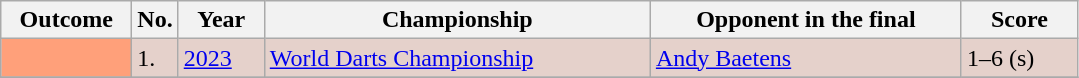<table class="sortable wikitable">
<tr>
<th width="80">Outcome</th>
<th width="20">No.</th>
<th width="50">Year</th>
<th style="width:250px;">Championship</th>
<th style="width:200px;">Opponent in the final</th>
<th width="70">Score</th>
</tr>
<tr style="background:#e5d1cb;">
<td style="background:#ffa07a;"></td>
<td>1.</td>
<td><a href='#'>2023</a></td>
<td><a href='#'>World Darts Championship</a></td>
<td> <a href='#'>Andy Baetens</a></td>
<td style="background:#e5d1cb;">1–6 (s)</td>
</tr>
<tr style="background:#d0f0c0;">
</tr>
</table>
